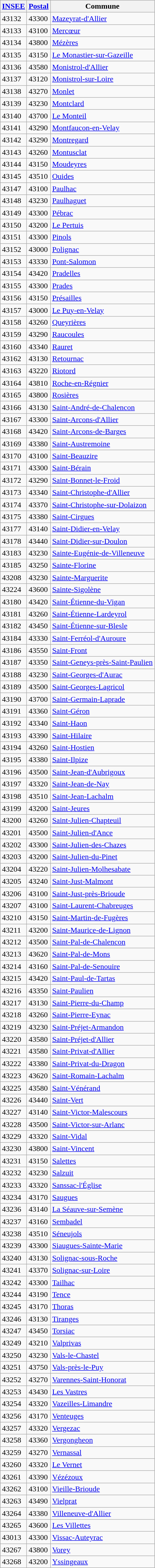<table class="wikitable sortable">
<tr>
<th><a href='#'>INSEE</a></th>
<th><a href='#'>Postal</a></th>
<th>Commune</th>
</tr>
<tr>
<td>43132</td>
<td>43300</td>
<td><a href='#'>Mazeyrat-d'Allier</a></td>
</tr>
<tr>
<td>43133</td>
<td>43100</td>
<td><a href='#'>Mercœur</a></td>
</tr>
<tr>
<td>43134</td>
<td>43800</td>
<td><a href='#'>Mézères</a></td>
</tr>
<tr>
<td>43135</td>
<td>43150</td>
<td><a href='#'>Le Monastier-sur-Gazeille</a></td>
</tr>
<tr>
<td>43136</td>
<td>43580</td>
<td><a href='#'>Monistrol-d'Allier</a></td>
</tr>
<tr>
<td>43137</td>
<td>43120</td>
<td><a href='#'>Monistrol-sur-Loire</a></td>
</tr>
<tr>
<td>43138</td>
<td>43270</td>
<td><a href='#'>Monlet</a></td>
</tr>
<tr>
<td>43139</td>
<td>43230</td>
<td><a href='#'>Montclard</a></td>
</tr>
<tr>
<td>43140</td>
<td>43700</td>
<td><a href='#'>Le Monteil</a></td>
</tr>
<tr>
<td>43141</td>
<td>43290</td>
<td><a href='#'>Montfaucon-en-Velay</a></td>
</tr>
<tr>
<td>43142</td>
<td>43290</td>
<td><a href='#'>Montregard</a></td>
</tr>
<tr>
<td>43143</td>
<td>43260</td>
<td><a href='#'>Montusclat</a></td>
</tr>
<tr>
<td>43144</td>
<td>43150</td>
<td><a href='#'>Moudeyres</a></td>
</tr>
<tr>
<td>43145</td>
<td>43510</td>
<td><a href='#'>Ouides</a></td>
</tr>
<tr>
<td>43147</td>
<td>43100</td>
<td><a href='#'>Paulhac</a></td>
</tr>
<tr>
<td>43148</td>
<td>43230</td>
<td><a href='#'>Paulhaguet</a></td>
</tr>
<tr>
<td>43149</td>
<td>43300</td>
<td><a href='#'>Pébrac</a></td>
</tr>
<tr>
<td>43150</td>
<td>43200</td>
<td><a href='#'>Le Pertuis</a></td>
</tr>
<tr>
<td>43151</td>
<td>43300</td>
<td><a href='#'>Pinols</a></td>
</tr>
<tr>
<td>43152</td>
<td>43000</td>
<td><a href='#'>Polignac</a></td>
</tr>
<tr>
<td>43153</td>
<td>43330</td>
<td><a href='#'>Pont-Salomon</a></td>
</tr>
<tr>
<td>43154</td>
<td>43420</td>
<td><a href='#'>Pradelles</a></td>
</tr>
<tr>
<td>43155</td>
<td>43300</td>
<td><a href='#'>Prades</a></td>
</tr>
<tr>
<td>43156</td>
<td>43150</td>
<td><a href='#'>Présailles</a></td>
</tr>
<tr>
<td>43157</td>
<td>43000</td>
<td><a href='#'>Le Puy-en-Velay</a></td>
</tr>
<tr>
<td>43158</td>
<td>43260</td>
<td><a href='#'>Queyrières</a></td>
</tr>
<tr>
<td>43159</td>
<td>43290</td>
<td><a href='#'>Raucoules</a></td>
</tr>
<tr>
<td>43160</td>
<td>43340</td>
<td><a href='#'>Rauret</a></td>
</tr>
<tr>
<td>43162</td>
<td>43130</td>
<td><a href='#'>Retournac</a></td>
</tr>
<tr>
<td>43163</td>
<td>43220</td>
<td><a href='#'>Riotord</a></td>
</tr>
<tr>
<td>43164</td>
<td>43810</td>
<td><a href='#'>Roche-en-Régnier</a></td>
</tr>
<tr>
<td>43165</td>
<td>43800</td>
<td><a href='#'>Rosières</a></td>
</tr>
<tr>
<td>43166</td>
<td>43130</td>
<td><a href='#'>Saint-André-de-Chalencon</a></td>
</tr>
<tr>
<td>43167</td>
<td>43300</td>
<td><a href='#'>Saint-Arcons-d'Allier</a></td>
</tr>
<tr>
<td>43168</td>
<td>43420</td>
<td><a href='#'>Saint-Arcons-de-Barges</a></td>
</tr>
<tr>
<td>43169</td>
<td>43380</td>
<td><a href='#'>Saint-Austremoine</a></td>
</tr>
<tr>
<td>43170</td>
<td>43100</td>
<td><a href='#'>Saint-Beauzire</a></td>
</tr>
<tr>
<td>43171</td>
<td>43300</td>
<td><a href='#'>Saint-Bérain</a></td>
</tr>
<tr>
<td>43172</td>
<td>43290</td>
<td><a href='#'>Saint-Bonnet-le-Froid</a></td>
</tr>
<tr>
<td>43173</td>
<td>43340</td>
<td><a href='#'>Saint-Christophe-d'Allier</a></td>
</tr>
<tr>
<td>43174</td>
<td>43370</td>
<td><a href='#'>Saint-Christophe-sur-Dolaizon</a></td>
</tr>
<tr>
<td>43175</td>
<td>43380</td>
<td><a href='#'>Saint-Cirgues</a></td>
</tr>
<tr>
<td>43177</td>
<td>43140</td>
<td><a href='#'>Saint-Didier-en-Velay</a></td>
</tr>
<tr>
<td>43178</td>
<td>43440</td>
<td><a href='#'>Saint-Didier-sur-Doulon</a></td>
</tr>
<tr>
<td>43183</td>
<td>43230</td>
<td><a href='#'>Sainte-Eugénie-de-Villeneuve</a></td>
</tr>
<tr>
<td>43185</td>
<td>43250</td>
<td><a href='#'>Sainte-Florine</a></td>
</tr>
<tr>
<td>43208</td>
<td>43230</td>
<td><a href='#'>Sainte-Marguerite</a></td>
</tr>
<tr>
<td>43224</td>
<td>43600</td>
<td><a href='#'>Sainte-Sigolène</a></td>
</tr>
<tr>
<td>43180</td>
<td>43420</td>
<td><a href='#'>Saint-Étienne-du-Vigan</a></td>
</tr>
<tr>
<td>43181</td>
<td>43260</td>
<td><a href='#'>Saint-Étienne-Lardeyrol</a></td>
</tr>
<tr>
<td>43182</td>
<td>43450</td>
<td><a href='#'>Saint-Étienne-sur-Blesle</a></td>
</tr>
<tr>
<td>43184</td>
<td>43330</td>
<td><a href='#'>Saint-Ferréol-d'Auroure</a></td>
</tr>
<tr>
<td>43186</td>
<td>43550</td>
<td><a href='#'>Saint-Front</a></td>
</tr>
<tr>
<td>43187</td>
<td>43350</td>
<td><a href='#'>Saint-Geneys-près-Saint-Paulien</a></td>
</tr>
<tr>
<td>43188</td>
<td>43230</td>
<td><a href='#'>Saint-Georges-d'Aurac</a></td>
</tr>
<tr>
<td>43189</td>
<td>43500</td>
<td><a href='#'>Saint-Georges-Lagricol</a></td>
</tr>
<tr>
<td>43190</td>
<td>43700</td>
<td><a href='#'>Saint-Germain-Laprade</a></td>
</tr>
<tr>
<td>43191</td>
<td>43360</td>
<td><a href='#'>Saint-Géron</a></td>
</tr>
<tr>
<td>43192</td>
<td>43340</td>
<td><a href='#'>Saint-Haon</a></td>
</tr>
<tr>
<td>43193</td>
<td>43390</td>
<td><a href='#'>Saint-Hilaire</a></td>
</tr>
<tr>
<td>43194</td>
<td>43260</td>
<td><a href='#'>Saint-Hostien</a></td>
</tr>
<tr>
<td>43195</td>
<td>43380</td>
<td><a href='#'>Saint-Ilpize</a></td>
</tr>
<tr>
<td>43196</td>
<td>43500</td>
<td><a href='#'>Saint-Jean-d'Aubrigoux</a></td>
</tr>
<tr>
<td>43197</td>
<td>43320</td>
<td><a href='#'>Saint-Jean-de-Nay</a></td>
</tr>
<tr>
<td>43198</td>
<td>43510</td>
<td><a href='#'>Saint-Jean-Lachalm</a></td>
</tr>
<tr>
<td>43199</td>
<td>43200</td>
<td><a href='#'>Saint-Jeures</a></td>
</tr>
<tr>
<td>43200</td>
<td>43260</td>
<td><a href='#'>Saint-Julien-Chapteuil</a></td>
</tr>
<tr>
<td>43201</td>
<td>43500</td>
<td><a href='#'>Saint-Julien-d'Ance</a></td>
</tr>
<tr>
<td>43202</td>
<td>43300</td>
<td><a href='#'>Saint-Julien-des-Chazes</a></td>
</tr>
<tr>
<td>43203</td>
<td>43200</td>
<td><a href='#'>Saint-Julien-du-Pinet</a></td>
</tr>
<tr>
<td>43204</td>
<td>43220</td>
<td><a href='#'>Saint-Julien-Molhesabate</a></td>
</tr>
<tr>
<td>43205</td>
<td>43240</td>
<td><a href='#'>Saint-Just-Malmont</a></td>
</tr>
<tr>
<td>43206</td>
<td>43100</td>
<td><a href='#'>Saint-Just-près-Brioude</a></td>
</tr>
<tr>
<td>43207</td>
<td>43100</td>
<td><a href='#'>Saint-Laurent-Chabreuges</a></td>
</tr>
<tr>
<td>43210</td>
<td>43150</td>
<td><a href='#'>Saint-Martin-de-Fugères</a></td>
</tr>
<tr>
<td>43211</td>
<td>43200</td>
<td><a href='#'>Saint-Maurice-de-Lignon</a></td>
</tr>
<tr>
<td>43212</td>
<td>43500</td>
<td><a href='#'>Saint-Pal-de-Chalencon</a></td>
</tr>
<tr>
<td>43213</td>
<td>43620</td>
<td><a href='#'>Saint-Pal-de-Mons</a></td>
</tr>
<tr>
<td>43214</td>
<td>43160</td>
<td><a href='#'>Saint-Pal-de-Senouire</a></td>
</tr>
<tr>
<td>43215</td>
<td>43420</td>
<td><a href='#'>Saint-Paul-de-Tartas</a></td>
</tr>
<tr>
<td>43216</td>
<td>43350</td>
<td><a href='#'>Saint-Paulien</a></td>
</tr>
<tr>
<td>43217</td>
<td>43130</td>
<td><a href='#'>Saint-Pierre-du-Champ</a></td>
</tr>
<tr>
<td>43218</td>
<td>43260</td>
<td><a href='#'>Saint-Pierre-Eynac</a></td>
</tr>
<tr>
<td>43219</td>
<td>43230</td>
<td><a href='#'>Saint-Préjet-Armandon</a></td>
</tr>
<tr>
<td>43220</td>
<td>43580</td>
<td><a href='#'>Saint-Préjet-d'Allier</a></td>
</tr>
<tr>
<td>43221</td>
<td>43580</td>
<td><a href='#'>Saint-Privat-d'Allier</a></td>
</tr>
<tr>
<td>43222</td>
<td>43380</td>
<td><a href='#'>Saint-Privat-du-Dragon</a></td>
</tr>
<tr>
<td>43223</td>
<td>43620</td>
<td><a href='#'>Saint-Romain-Lachalm</a></td>
</tr>
<tr>
<td>43225</td>
<td>43580</td>
<td><a href='#'>Saint-Vénérand</a></td>
</tr>
<tr>
<td>43226</td>
<td>43440</td>
<td><a href='#'>Saint-Vert</a></td>
</tr>
<tr>
<td>43227</td>
<td>43140</td>
<td><a href='#'>Saint-Victor-Malescours</a></td>
</tr>
<tr>
<td>43228</td>
<td>43500</td>
<td><a href='#'>Saint-Victor-sur-Arlanc</a></td>
</tr>
<tr>
<td>43229</td>
<td>43320</td>
<td><a href='#'>Saint-Vidal</a></td>
</tr>
<tr>
<td>43230</td>
<td>43800</td>
<td><a href='#'>Saint-Vincent</a></td>
</tr>
<tr>
<td>43231</td>
<td>43150</td>
<td><a href='#'>Salettes</a></td>
</tr>
<tr>
<td>43232</td>
<td>43230</td>
<td><a href='#'>Salzuit</a></td>
</tr>
<tr>
<td>43233</td>
<td>43320</td>
<td><a href='#'>Sanssac-l'Église</a></td>
</tr>
<tr>
<td>43234</td>
<td>43170</td>
<td><a href='#'>Saugues</a></td>
</tr>
<tr>
<td>43236</td>
<td>43140</td>
<td><a href='#'>La Séauve-sur-Semène</a></td>
</tr>
<tr>
<td>43237</td>
<td>43160</td>
<td><a href='#'>Sembadel</a></td>
</tr>
<tr>
<td>43238</td>
<td>43510</td>
<td><a href='#'>Séneujols</a></td>
</tr>
<tr>
<td>43239</td>
<td>43300</td>
<td><a href='#'>Siaugues-Sainte-Marie</a></td>
</tr>
<tr>
<td>43240</td>
<td>43130</td>
<td><a href='#'>Solignac-sous-Roche</a></td>
</tr>
<tr>
<td>43241</td>
<td>43370</td>
<td><a href='#'>Solignac-sur-Loire</a></td>
</tr>
<tr>
<td>43242</td>
<td>43300</td>
<td><a href='#'>Tailhac</a></td>
</tr>
<tr>
<td>43244</td>
<td>43190</td>
<td><a href='#'>Tence</a></td>
</tr>
<tr>
<td>43245</td>
<td>43170</td>
<td><a href='#'>Thoras</a></td>
</tr>
<tr>
<td>43246</td>
<td>43130</td>
<td><a href='#'>Tiranges</a></td>
</tr>
<tr>
<td>43247</td>
<td>43450</td>
<td><a href='#'>Torsiac</a></td>
</tr>
<tr>
<td>43249</td>
<td>43210</td>
<td><a href='#'>Valprivas</a></td>
</tr>
<tr>
<td>43250</td>
<td>43230</td>
<td><a href='#'>Vals-le-Chastel</a></td>
</tr>
<tr>
<td>43251</td>
<td>43750</td>
<td><a href='#'>Vals-près-le-Puy</a></td>
</tr>
<tr>
<td>43252</td>
<td>43270</td>
<td><a href='#'>Varennes-Saint-Honorat</a></td>
</tr>
<tr>
<td>43253</td>
<td>43430</td>
<td><a href='#'>Les Vastres</a></td>
</tr>
<tr>
<td>43254</td>
<td>43320</td>
<td><a href='#'>Vazeilles-Limandre</a></td>
</tr>
<tr>
<td>43256</td>
<td>43170</td>
<td><a href='#'>Venteuges</a></td>
</tr>
<tr>
<td>43257</td>
<td>43320</td>
<td><a href='#'>Vergezac</a></td>
</tr>
<tr>
<td>43258</td>
<td>43360</td>
<td><a href='#'>Vergongheon</a></td>
</tr>
<tr>
<td>43259</td>
<td>43270</td>
<td><a href='#'>Vernassal</a></td>
</tr>
<tr>
<td>43260</td>
<td>43320</td>
<td><a href='#'>Le Vernet</a></td>
</tr>
<tr>
<td>43261</td>
<td>43390</td>
<td><a href='#'>Vézézoux</a></td>
</tr>
<tr>
<td>43262</td>
<td>43100</td>
<td><a href='#'>Vieille-Brioude</a></td>
</tr>
<tr>
<td>43263</td>
<td>43490</td>
<td><a href='#'>Vielprat</a></td>
</tr>
<tr>
<td>43264</td>
<td>43380</td>
<td><a href='#'>Villeneuve-d'Allier</a></td>
</tr>
<tr>
<td>43265</td>
<td>43600</td>
<td><a href='#'>Les Villettes</a></td>
</tr>
<tr>
<td>43013</td>
<td>43300</td>
<td><a href='#'>Vissac-Auteyrac</a></td>
</tr>
<tr>
<td>43267</td>
<td>43800</td>
<td><a href='#'>Vorey</a></td>
</tr>
<tr>
<td>43268</td>
<td>43200</td>
<td><a href='#'>Yssingeaux</a></td>
</tr>
</table>
